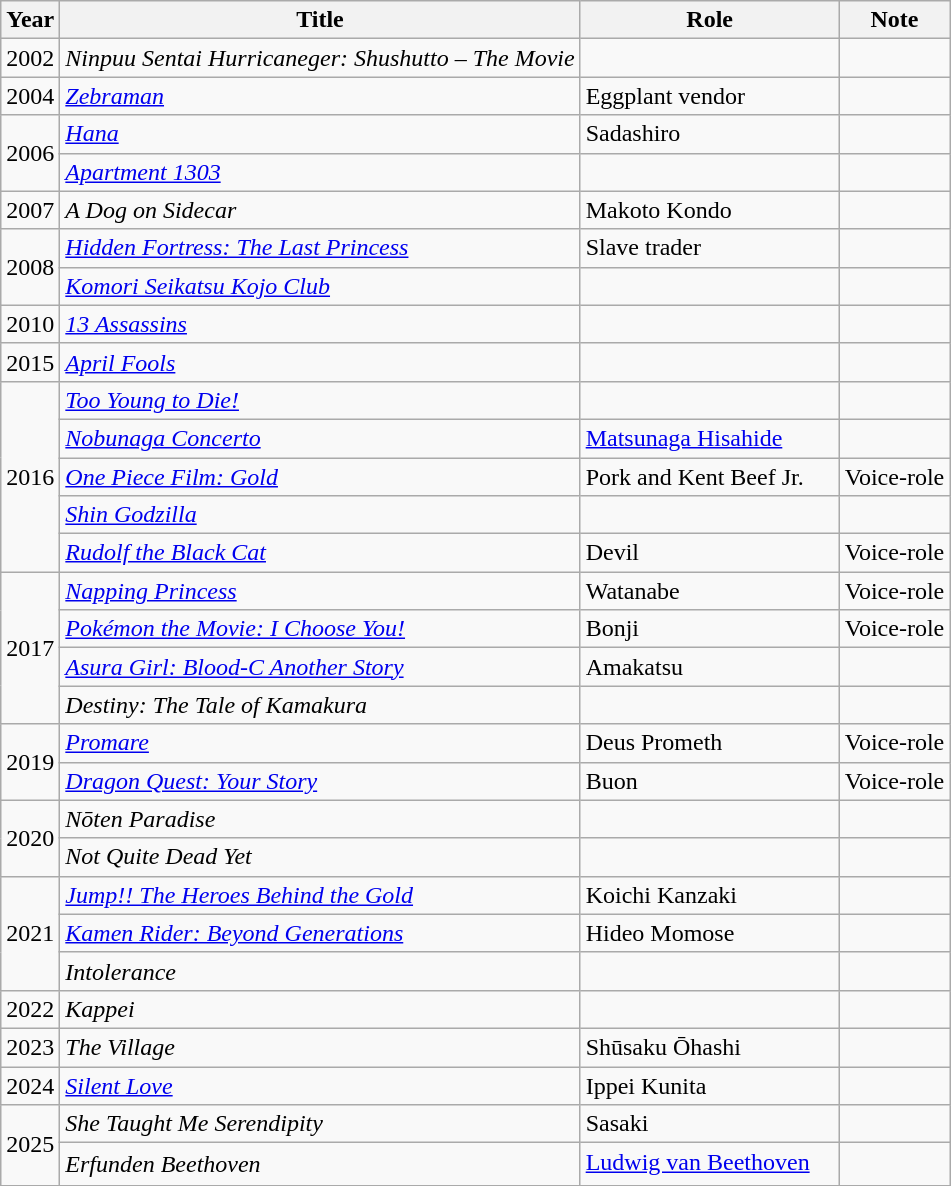<table class="wikitable">
<tr>
<th>Year</th>
<th>Title</th>
<th>Role</th>
<th>Note</th>
</tr>
<tr>
<td>2002</td>
<td><em>Ninpuu Sentai Hurricaneger: Shushutto – The Movie</em></td>
<td></td>
<td></td>
</tr>
<tr>
<td>2004</td>
<td><em><a href='#'>Zebraman</a></em></td>
<td>Eggplant vendor</td>
<td></td>
</tr>
<tr>
<td rowspan="2">2006</td>
<td><em><a href='#'>Hana</a></em></td>
<td>Sadashiro</td>
<td></td>
</tr>
<tr>
<td><em><a href='#'>Apartment 1303</a></em></td>
<td></td>
<td></td>
</tr>
<tr>
<td>2007</td>
<td><em>A Dog on Sidecar</em></td>
<td>Makoto Kondo</td>
<td></td>
</tr>
<tr>
<td rowspan="2">2008</td>
<td><em><a href='#'>Hidden Fortress: The Last Princess </a></em></td>
<td>Slave trader</td>
<td></td>
</tr>
<tr>
<td><em><a href='#'>Komori Seikatsu Kojo Club</a></em></td>
<td></td>
<td></td>
</tr>
<tr>
<td>2010</td>
<td><em><a href='#'>13 Assassins</a></em></td>
<td></td>
<td></td>
</tr>
<tr>
<td>2015</td>
<td><em><a href='#'>April Fools</a></em></td>
<td></td>
<td></td>
</tr>
<tr>
<td rowspan="5">2016</td>
<td><em><a href='#'>Too Young to Die!</a></em></td>
<td></td>
<td></td>
</tr>
<tr>
<td><em><a href='#'>Nobunaga Concerto</a></em></td>
<td><a href='#'>Matsunaga Hisahide</a></td>
<td></td>
</tr>
<tr>
<td><em><a href='#'>One Piece Film: Gold</a></em></td>
<td>Pork and Kent Beef Jr.</td>
<td>Voice-role</td>
</tr>
<tr>
<td><em><a href='#'>Shin Godzilla</a></em></td>
<td></td>
<td></td>
</tr>
<tr>
<td><em><a href='#'>Rudolf the Black Cat</a></em></td>
<td>Devil</td>
<td>Voice-role</td>
</tr>
<tr>
<td rowspan="4">2017</td>
<td><em><a href='#'>Napping Princess</a></em></td>
<td>Watanabe</td>
<td>Voice-role</td>
</tr>
<tr>
<td><em><a href='#'>Pokémon the Movie: I Choose You!</a></em></td>
<td>Bonji</td>
<td>Voice-role</td>
</tr>
<tr>
<td><em><a href='#'>Asura Girl: Blood-C Another Story</a></em></td>
<td>Amakatsu</td>
<td></td>
</tr>
<tr>
<td><em>Destiny: The Tale of Kamakura</em></td>
<td></td>
<td></td>
</tr>
<tr>
<td rowspan="2">2019</td>
<td><em><a href='#'>Promare</a></em></td>
<td>Deus Prometh</td>
<td>Voice-role</td>
</tr>
<tr>
<td><em><a href='#'>Dragon Quest: Your Story</a></em></td>
<td>Buon</td>
<td>Voice-role</td>
</tr>
<tr>
<td rowspan="2">2020</td>
<td><em>Nōten Paradise</em></td>
<td></td>
<td></td>
</tr>
<tr>
<td><em>Not Quite Dead Yet</em></td>
<td></td>
<td></td>
</tr>
<tr>
<td rowspan="3">2021</td>
<td><em><a href='#'>Jump!! The Heroes Behind the Gold</a></em></td>
<td>Koichi Kanzaki</td>
<td></td>
</tr>
<tr>
<td><em><a href='#'>Kamen Rider: Beyond Generations</a></em></td>
<td>Hideo Momose</td>
<td></td>
</tr>
<tr>
<td><em>Intolerance</em></td>
<td></td>
<td></td>
</tr>
<tr>
<td>2022</td>
<td><em>Kappei</em></td>
<td></td>
<td></td>
</tr>
<tr>
<td>2023</td>
<td><em>The Village</em></td>
<td>Shūsaku Ōhashi</td>
<td></td>
</tr>
<tr>
<td>2024</td>
<td><em><a href='#'>Silent Love</a></em></td>
<td>Ippei Kunita</td>
<td></td>
</tr>
<tr>
<td rowspan="2">2025</td>
<td><em>She Taught Me Serendipity</em></td>
<td>Sasaki</td>
<td></td>
</tr>
<tr>
<td><em>Erfunden Beethoven</em></td>
<td><a href='#'>Ludwig van Beethoven</a>　</td>
<td></td>
</tr>
<tr>
</tr>
</table>
